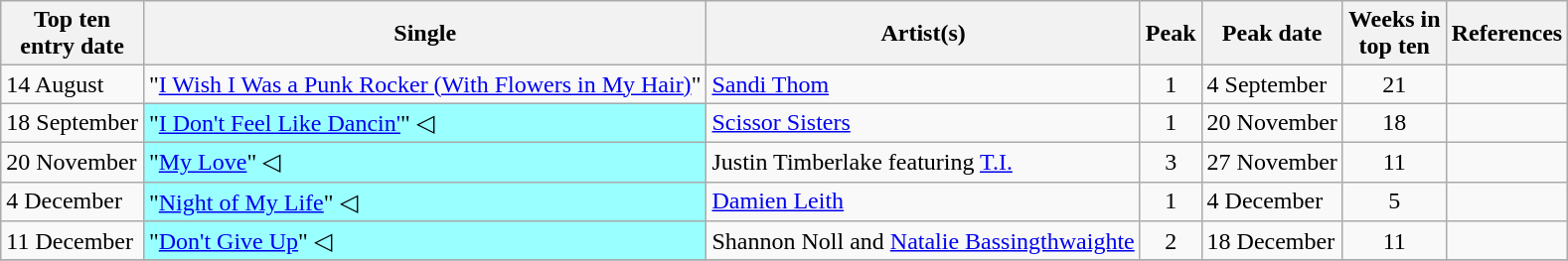<table class="wikitable sortable">
<tr>
<th>Top ten<br>entry date</th>
<th>Single</th>
<th>Artist(s)</th>
<th data-sort-type="number">Peak</th>
<th>Peak date</th>
<th data-sort-type="number">Weeks in<br>top ten</th>
<th>References</th>
</tr>
<tr>
<td>14 August</td>
<td>"<a href='#'>I Wish I Was a Punk Rocker (With Flowers in My Hair)</a>"</td>
<td><a href='#'>Sandi Thom</a></td>
<td style="text-align:center;">1</td>
<td>4 September</td>
<td style="text-align:center;">21</td>
<td style="text-align:center;"></td>
</tr>
<tr>
<td>18 September</td>
<td style="background:#9ff;">"<a href='#'>I Don't Feel Like Dancin'</a>" ◁</td>
<td><a href='#'>Scissor Sisters</a></td>
<td style="text-align:center;">1</td>
<td>20 November</td>
<td style="text-align:center;">18</td>
<td style="text-align:center;"></td>
</tr>
<tr>
<td>20 November</td>
<td style="background:#9ff;">"<a href='#'>My Love</a>" ◁</td>
<td>Justin Timberlake featuring <a href='#'>T.I.</a></td>
<td style="text-align:center;">3</td>
<td>27 November</td>
<td style="text-align:center;">11</td>
<td style="text-align:center;"></td>
</tr>
<tr>
<td>4 December</td>
<td style="background:#9ff;">"<a href='#'>Night of My Life</a>" ◁</td>
<td><a href='#'>Damien Leith</a></td>
<td style="text-align:center;">1</td>
<td>4 December</td>
<td style="text-align:center;">5</td>
<td style="text-align:center;"></td>
</tr>
<tr>
<td>11 December</td>
<td style="background:#9ff;">"<a href='#'>Don't Give Up</a>" ◁</td>
<td>Shannon Noll and <a href='#'>Natalie Bassingthwaighte</a></td>
<td style="text-align:center;">2</td>
<td>18 December</td>
<td style="text-align:center;">11</td>
<td style="text-align:center;"></td>
</tr>
<tr>
</tr>
</table>
